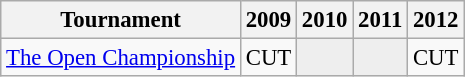<table class="wikitable" style="font-size:95%;text-align:center;">
<tr>
<th>Tournament</th>
<th>2009</th>
<th>2010</th>
<th>2011</th>
<th>2012</th>
</tr>
<tr>
<td align=left><a href='#'>The Open Championship</a></td>
<td>CUT</td>
<td style="background:#eeeeee;"></td>
<td style="background:#eeeeee;"></td>
<td>CUT</td>
</tr>
</table>
